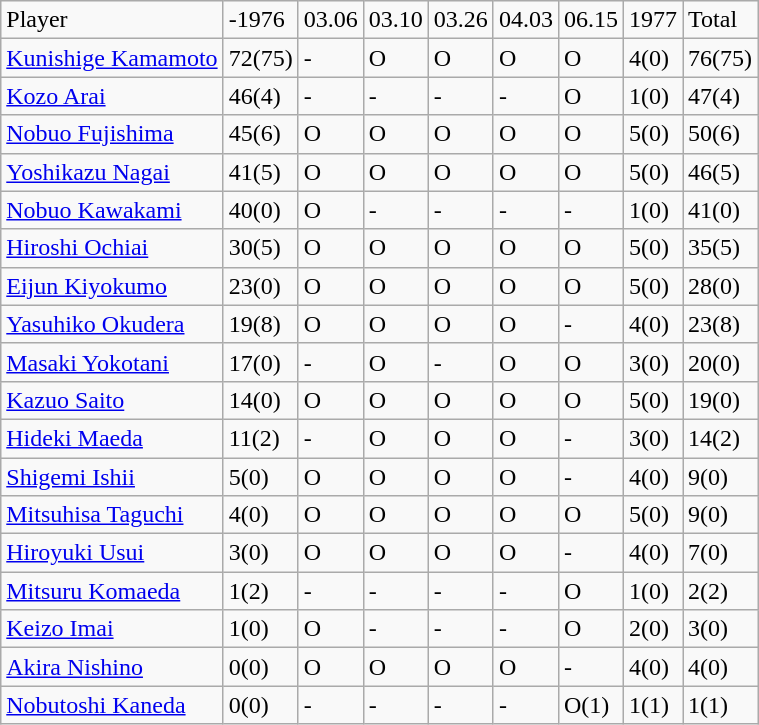<table class="wikitable" style="text-align:left;">
<tr>
<td>Player</td>
<td>-1976</td>
<td>03.06</td>
<td>03.10</td>
<td>03.26</td>
<td>04.03</td>
<td>06.15</td>
<td>1977</td>
<td>Total</td>
</tr>
<tr>
<td><a href='#'>Kunishige Kamamoto</a></td>
<td>72(75)</td>
<td>-</td>
<td>O</td>
<td>O</td>
<td>O</td>
<td>O</td>
<td>4(0)</td>
<td>76(75)</td>
</tr>
<tr>
<td><a href='#'>Kozo Arai</a></td>
<td>46(4)</td>
<td>-</td>
<td>-</td>
<td>-</td>
<td>-</td>
<td>O</td>
<td>1(0)</td>
<td>47(4)</td>
</tr>
<tr>
<td><a href='#'>Nobuo Fujishima</a></td>
<td>45(6)</td>
<td>O</td>
<td>O</td>
<td>O</td>
<td>O</td>
<td>O</td>
<td>5(0)</td>
<td>50(6)</td>
</tr>
<tr>
<td><a href='#'>Yoshikazu Nagai</a></td>
<td>41(5)</td>
<td>O</td>
<td>O</td>
<td>O</td>
<td>O</td>
<td>O</td>
<td>5(0)</td>
<td>46(5)</td>
</tr>
<tr>
<td><a href='#'>Nobuo Kawakami</a></td>
<td>40(0)</td>
<td>O</td>
<td>-</td>
<td>-</td>
<td>-</td>
<td>-</td>
<td>1(0)</td>
<td>41(0)</td>
</tr>
<tr>
<td><a href='#'>Hiroshi Ochiai</a></td>
<td>30(5)</td>
<td>O</td>
<td>O</td>
<td>O</td>
<td>O</td>
<td>O</td>
<td>5(0)</td>
<td>35(5)</td>
</tr>
<tr>
<td><a href='#'>Eijun Kiyokumo</a></td>
<td>23(0)</td>
<td>O</td>
<td>O</td>
<td>O</td>
<td>O</td>
<td>O</td>
<td>5(0)</td>
<td>28(0)</td>
</tr>
<tr>
<td><a href='#'>Yasuhiko Okudera</a></td>
<td>19(8)</td>
<td>O</td>
<td>O</td>
<td>O</td>
<td>O</td>
<td>-</td>
<td>4(0)</td>
<td>23(8)</td>
</tr>
<tr>
<td><a href='#'>Masaki Yokotani</a></td>
<td>17(0)</td>
<td>-</td>
<td>O</td>
<td>-</td>
<td>O</td>
<td>O</td>
<td>3(0)</td>
<td>20(0)</td>
</tr>
<tr>
<td><a href='#'>Kazuo Saito</a></td>
<td>14(0)</td>
<td>O</td>
<td>O</td>
<td>O</td>
<td>O</td>
<td>O</td>
<td>5(0)</td>
<td>19(0)</td>
</tr>
<tr>
<td><a href='#'>Hideki Maeda</a></td>
<td>11(2)</td>
<td>-</td>
<td>O</td>
<td>O</td>
<td>O</td>
<td>-</td>
<td>3(0)</td>
<td>14(2)</td>
</tr>
<tr>
<td><a href='#'>Shigemi Ishii</a></td>
<td>5(0)</td>
<td>O</td>
<td>O</td>
<td>O</td>
<td>O</td>
<td>-</td>
<td>4(0)</td>
<td>9(0)</td>
</tr>
<tr>
<td><a href='#'>Mitsuhisa Taguchi</a></td>
<td>4(0)</td>
<td>O</td>
<td>O</td>
<td>O</td>
<td>O</td>
<td>O</td>
<td>5(0)</td>
<td>9(0)</td>
</tr>
<tr>
<td><a href='#'>Hiroyuki Usui</a></td>
<td>3(0)</td>
<td>O</td>
<td>O</td>
<td>O</td>
<td>O</td>
<td>-</td>
<td>4(0)</td>
<td>7(0)</td>
</tr>
<tr>
<td><a href='#'>Mitsuru Komaeda</a></td>
<td>1(2)</td>
<td>-</td>
<td>-</td>
<td>-</td>
<td>-</td>
<td>O</td>
<td>1(0)</td>
<td>2(2)</td>
</tr>
<tr>
<td><a href='#'>Keizo Imai</a></td>
<td>1(0)</td>
<td>O</td>
<td>-</td>
<td>-</td>
<td>-</td>
<td>O</td>
<td>2(0)</td>
<td>3(0)</td>
</tr>
<tr>
<td><a href='#'>Akira Nishino</a></td>
<td>0(0)</td>
<td>O</td>
<td>O</td>
<td>O</td>
<td>O</td>
<td>-</td>
<td>4(0)</td>
<td>4(0)</td>
</tr>
<tr>
<td><a href='#'>Nobutoshi Kaneda</a></td>
<td>0(0)</td>
<td>-</td>
<td>-</td>
<td>-</td>
<td>-</td>
<td>O(1)</td>
<td>1(1)</td>
<td>1(1)</td>
</tr>
</table>
